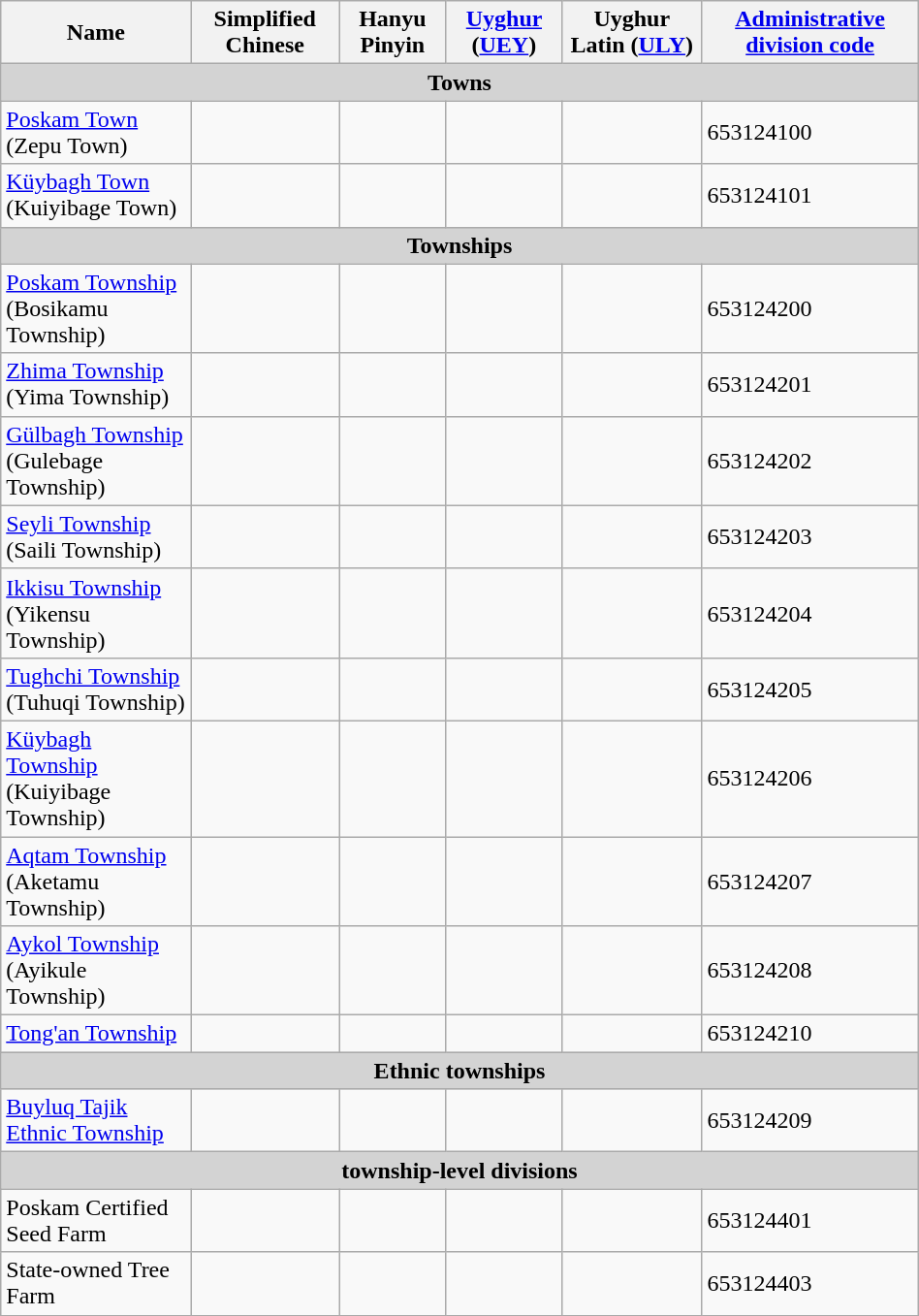<table class="wikitable" align="center" style="width:50%; border="1">
<tr>
<th>Name</th>
<th>Simplified Chinese</th>
<th>Hanyu Pinyin</th>
<th><a href='#'>Uyghur</a> (<a href='#'>UEY</a>)</th>
<th>Uyghur Latin (<a href='#'>ULY</a>)</th>
<th><a href='#'>Administrative division code</a></th>
</tr>
<tr>
<td colspan="7"  style="text-align:center; background:#d3d3d3;"><strong>Towns</strong></td>
</tr>
<tr --------->
<td><a href='#'>Poskam Town</a><br>(Zepu Town)</td>
<td></td>
<td></td>
<td></td>
<td></td>
<td>653124100</td>
</tr>
<tr>
<td><a href='#'>Küybagh Town</a><br>(Kuiyibage Town)</td>
<td></td>
<td></td>
<td></td>
<td></td>
<td>653124101</td>
</tr>
<tr --------->
<td colspan="7"  style="text-align:center; background:#d3d3d3;"><strong>Townships</strong></td>
</tr>
<tr --------->
<td><a href='#'>Poskam Township</a><br>(Bosikamu Township)</td>
<td></td>
<td></td>
<td></td>
<td></td>
<td>653124200</td>
</tr>
<tr>
<td><a href='#'>Zhima Township</a><br>(Yima Township)</td>
<td></td>
<td></td>
<td></td>
<td></td>
<td>653124201</td>
</tr>
<tr>
<td><a href='#'>Gülbagh Township</a><br>(Gulebage Township)</td>
<td></td>
<td></td>
<td></td>
<td></td>
<td>653124202</td>
</tr>
<tr>
<td><a href='#'>Seyli Township</a><br>(Saili Township)</td>
<td></td>
<td></td>
<td></td>
<td></td>
<td>653124203</td>
</tr>
<tr>
<td><a href='#'>Ikkisu Township</a><br>(Yikensu Township)</td>
<td></td>
<td></td>
<td></td>
<td></td>
<td>653124204</td>
</tr>
<tr>
<td><a href='#'>Tughchi Township</a><br>(Tuhuqi Township)</td>
<td></td>
<td></td>
<td></td>
<td></td>
<td>653124205</td>
</tr>
<tr>
<td><a href='#'>Küybagh Township</a><br>(Kuiyibage Township)</td>
<td></td>
<td></td>
<td></td>
<td></td>
<td>653124206</td>
</tr>
<tr>
<td><a href='#'>Aqtam Township</a><br>(Aketamu Township)</td>
<td></td>
<td></td>
<td></td>
<td></td>
<td>653124207</td>
</tr>
<tr>
<td><a href='#'>Aykol Township</a><br>(Ayikule Township)</td>
<td></td>
<td></td>
<td></td>
<td></td>
<td>653124208</td>
</tr>
<tr>
<td><a href='#'>Tong'an Township</a></td>
<td></td>
<td></td>
<td></td>
<td></td>
<td>653124210</td>
</tr>
<tr --------->
<td colspan="7"  style="text-align:center; background:#d3d3d3;"><strong>Ethnic townships</strong></td>
</tr>
<tr --------->
<td><a href='#'>Buyluq Tajik Ethnic Township</a></td>
<td></td>
<td></td>
<td></td>
<td></td>
<td>653124209</td>
</tr>
<tr --------->
<td colspan="7"  style="text-align:center; background:#d3d3d3;"><strong>township-level divisions</strong></td>
</tr>
<tr --------->
<td>Poskam Certified Seed Farm</td>
<td></td>
<td></td>
<td></td>
<td></td>
<td>653124401</td>
</tr>
<tr>
<td>State-owned Tree Farm</td>
<td></td>
<td></td>
<td></td>
<td></td>
<td>653124403</td>
</tr>
<tr>
</tr>
</table>
